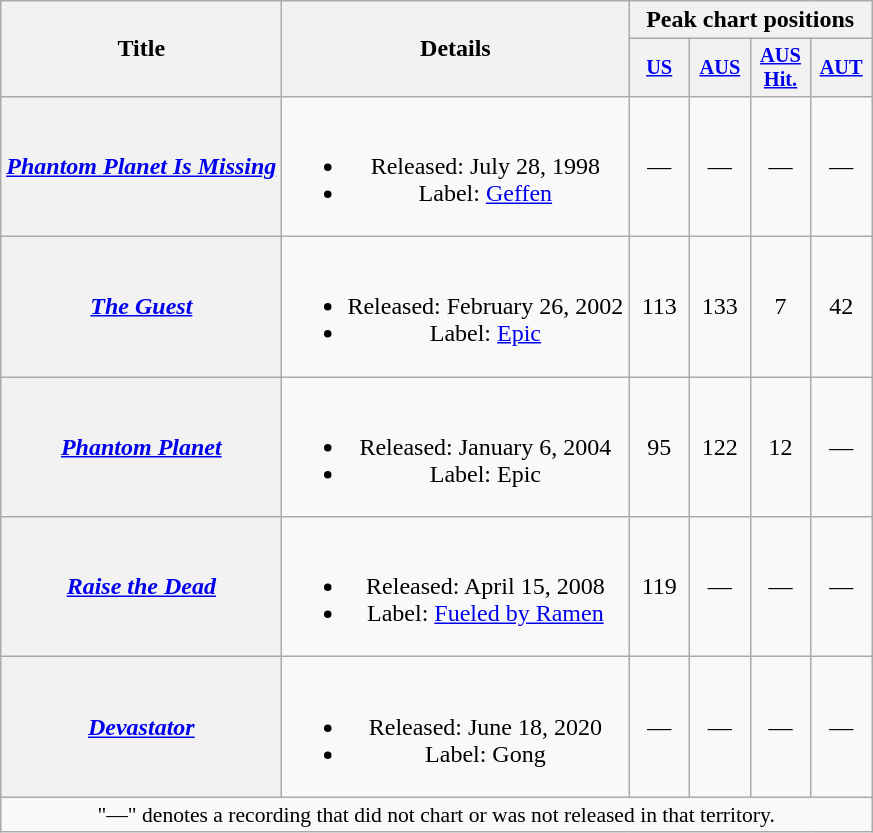<table class="wikitable plainrowheaders" style="text-align:center;">
<tr>
<th scope="col" rowspan="2">Title</th>
<th scope="col" rowspan="2">Details</th>
<th scope="col" colspan="4">Peak chart positions</th>
</tr>
<tr>
<th scope="col" style="width:2.5em;font-size:85%;"><a href='#'>US</a><br></th>
<th scope="col" style="width:2.5em;font-size:85%;"><a href='#'>AUS</a><br></th>
<th scope="col" style="width:2.5em;font-size:85%;"><a href='#'>AUS<br>Hit.</a><br></th>
<th scope="col" style="width:2.5em;font-size:85%;"><a href='#'>AUT</a><br></th>
</tr>
<tr>
<th scope="row"><em><a href='#'>Phantom Planet Is Missing</a></em></th>
<td><br><ul><li>Released: July 28, 1998</li><li>Label: <a href='#'>Geffen</a></li></ul></td>
<td>—</td>
<td>—</td>
<td>—</td>
<td>—</td>
</tr>
<tr>
<th scope="row"><em><a href='#'>The Guest</a></em></th>
<td><br><ul><li>Released: February 26, 2002</li><li>Label: <a href='#'>Epic</a></li></ul></td>
<td>113</td>
<td>133</td>
<td>7</td>
<td>42</td>
</tr>
<tr>
<th scope="row"><em><a href='#'>Phantom Planet</a></em></th>
<td><br><ul><li>Released: January 6, 2004</li><li>Label: Epic</li></ul></td>
<td>95</td>
<td>122</td>
<td>12</td>
<td>—</td>
</tr>
<tr>
<th scope="row"><em><a href='#'>Raise the Dead</a></em></th>
<td><br><ul><li>Released: April 15, 2008</li><li>Label: <a href='#'>Fueled by Ramen</a></li></ul></td>
<td>119</td>
<td>—</td>
<td>—</td>
<td>—</td>
</tr>
<tr>
<th scope="row"><em><a href='#'>Devastator</a></em></th>
<td><br><ul><li>Released: June 18, 2020</li><li>Label: Gong</li></ul></td>
<td>—</td>
<td>—</td>
<td>—</td>
<td>—</td>
</tr>
<tr>
<td colspan="14" style="font-size:90%">"—" denotes a recording that did not chart or was not released in that territory.</td>
</tr>
</table>
